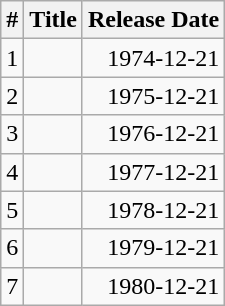<table class="wikitable">
<tr>
<th>#</th>
<th>Title</th>
<th>Release Date</th>
</tr>
<tr>
<td>1</td>
<td align="left"><br></td>
<td align="right">1974-12-21</td>
</tr>
<tr>
<td>2</td>
<td align="left"></td>
<td align="right">1975-12-21</td>
</tr>
<tr>
<td>3</td>
<td align="left"></td>
<td align="right">1976-12-21</td>
</tr>
<tr>
<td>4</td>
<td align="left"></td>
<td align="right">1977-12-21</td>
</tr>
<tr>
<td>5</td>
<td align="left"><br></td>
<td align="right">1978-12-21</td>
</tr>
<tr>
<td>6</td>
<td align="left"></td>
<td align="right">1979-12-21</td>
</tr>
<tr>
<td>7</td>
<td align="left"></td>
<td align="right">1980-12-21</td>
</tr>
</table>
